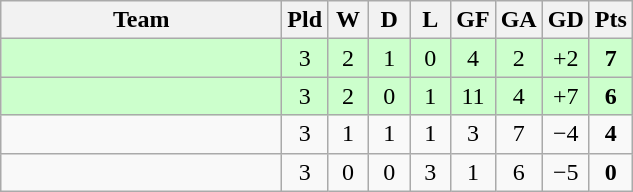<table class="wikitable" style="text-align:center;">
<tr>
<th width=180>Team</th>
<th width=20>Pld</th>
<th width=20>W</th>
<th width=20>D</th>
<th width=20>L</th>
<th width=20>GF</th>
<th width=20>GA</th>
<th width=20>GD</th>
<th width=20>Pts</th>
</tr>
<tr bgcolor="ccffcc">
<td align="left"></td>
<td>3</td>
<td>2</td>
<td>1</td>
<td>0</td>
<td>4</td>
<td>2</td>
<td>+2</td>
<td><strong>7</strong></td>
</tr>
<tr bgcolor="ccffcc">
<td align="left"></td>
<td>3</td>
<td>2</td>
<td>0</td>
<td>1</td>
<td>11</td>
<td>4</td>
<td>+7</td>
<td><strong>6</strong></td>
</tr>
<tr>
<td align="left"></td>
<td>3</td>
<td>1</td>
<td>1</td>
<td>1</td>
<td>3</td>
<td>7</td>
<td>−4</td>
<td><strong>4</strong></td>
</tr>
<tr>
<td align="left"></td>
<td>3</td>
<td>0</td>
<td>0</td>
<td>3</td>
<td>1</td>
<td>6</td>
<td>−5</td>
<td><strong>0</strong></td>
</tr>
</table>
